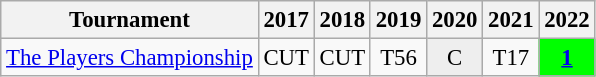<table class="wikitable" style="font-size:95%;text-align:center;">
<tr>
<th>Tournament</th>
<th>2017</th>
<th>2018</th>
<th>2019</th>
<th>2020</th>
<th>2021</th>
<th>2022</th>
</tr>
<tr>
<td align=left><a href='#'>The Players Championship</a></td>
<td>CUT</td>
<td>CUT</td>
<td>T56</td>
<td style="background:#eeeeee;">C</td>
<td>T17</td>
<td style="background:lime;"><a href='#'><strong>1</strong></a></td>
</tr>
</table>
